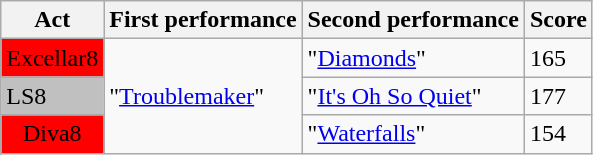<table class="wikitable">
<tr>
<th>Act</th>
<th>First performance</th>
<th>Second performance</th>
<th>Score</th>
</tr>
<tr>
<td style="background:red; text-align:center;">Excellar8</td>
<td rowspan=3>"<a href='#'>Troublemaker</a>"</td>
<td>"<a href='#'>Diamonds</a>"</td>
<td>165</td>
</tr>
<tr>
<td style="background:silver;">LS8</td>
<td>"<a href='#'>It's Oh So Quiet</a>"</td>
<td>177</td>
</tr>
<tr>
<td style="background:red; text-align:center;">Diva8</td>
<td>"<a href='#'>Waterfalls</a>"</td>
<td>154</td>
</tr>
</table>
